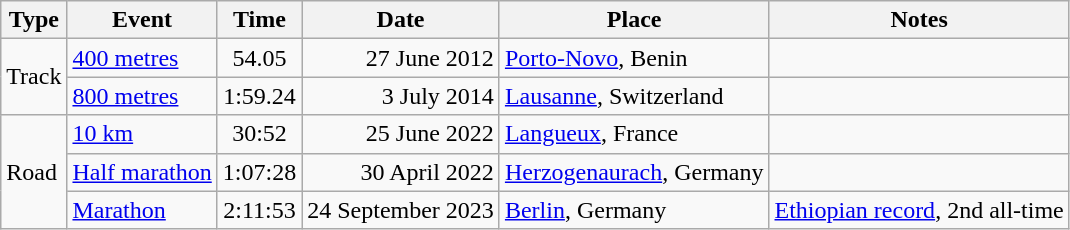<table class="wikitable">
<tr>
<th>Type</th>
<th>Event</th>
<th>Time</th>
<th>Date</th>
<th>Place</th>
<th>Notes</th>
</tr>
<tr>
<td rowspan=2>Track</td>
<td><a href='#'>400 metres</a></td>
<td align=center>54.05</td>
<td align=right>27 June 2012</td>
<td><a href='#'>Porto-Novo</a>, Benin</td>
<td></td>
</tr>
<tr>
<td><a href='#'>800 metres</a></td>
<td align=center>1:59.24</td>
<td align=right>3 July 2014</td>
<td><a href='#'>Lausanne</a>, Switzerland</td>
<td></td>
</tr>
<tr>
<td rowspan=3>Road</td>
<td><a href='#'>10 km</a></td>
<td align=center>30:52</td>
<td align=right>25 June 2022</td>
<td><a href='#'>Langueux</a>, France</td>
<td></td>
</tr>
<tr>
<td><a href='#'>Half marathon</a></td>
<td align=center>1:07:28</td>
<td align=right>30 April 2022</td>
<td><a href='#'>Herzogenaurach</a>, Germany</td>
<td></td>
</tr>
<tr>
<td><a href='#'>Marathon</a></td>
<td align=center>2:11:53</td>
<td align=right>24 September 2023</td>
<td><a href='#'>Berlin</a>, Germany</td>
<td><a href='#'>Ethiopian record</a>, 2nd all-time</td>
</tr>
</table>
